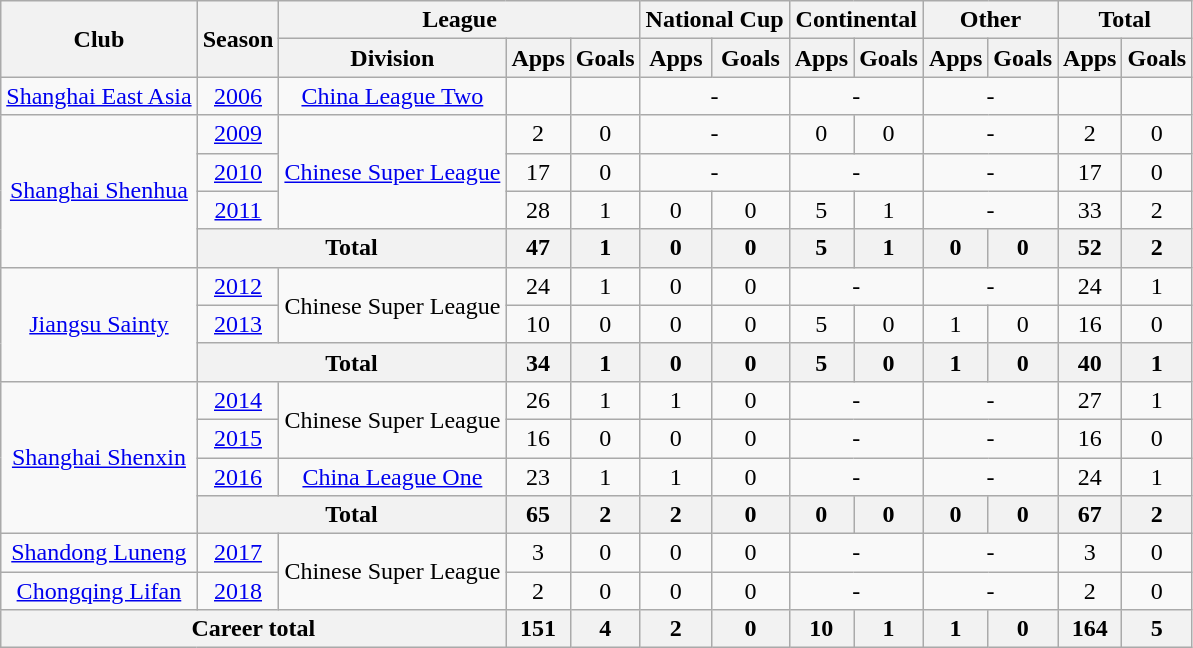<table class="wikitable" style="text-align: center">
<tr>
<th rowspan="2">Club</th>
<th rowspan="2">Season</th>
<th colspan="3">League</th>
<th colspan="2">National Cup</th>
<th colspan="2">Continental</th>
<th colspan="2">Other</th>
<th colspan="2">Total</th>
</tr>
<tr>
<th>Division</th>
<th>Apps</th>
<th>Goals</th>
<th>Apps</th>
<th>Goals</th>
<th>Apps</th>
<th>Goals</th>
<th>Apps</th>
<th>Goals</th>
<th>Apps</th>
<th>Goals</th>
</tr>
<tr>
<td><a href='#'>Shanghai East Asia</a></td>
<td><a href='#'>2006</a></td>
<td><a href='#'>China League Two</a></td>
<td></td>
<td></td>
<td colspan="2">-</td>
<td colspan="2">-</td>
<td colspan="2">-</td>
<td></td>
<td></td>
</tr>
<tr>
<td rowspan="4"><a href='#'>Shanghai Shenhua</a></td>
<td><a href='#'>2009</a></td>
<td rowspan="3"><a href='#'>Chinese Super League</a></td>
<td>2</td>
<td>0</td>
<td colspan="2">-</td>
<td>0</td>
<td>0</td>
<td colspan="2">-</td>
<td>2</td>
<td>0</td>
</tr>
<tr>
<td><a href='#'>2010</a></td>
<td>17</td>
<td>0</td>
<td colspan="2">-</td>
<td colspan="2">-</td>
<td colspan="2">-</td>
<td>17</td>
<td>0</td>
</tr>
<tr>
<td><a href='#'>2011</a></td>
<td>28</td>
<td>1</td>
<td>0</td>
<td>0</td>
<td>5</td>
<td>1</td>
<td colspan="2">-</td>
<td>33</td>
<td>2</td>
</tr>
<tr>
<th colspan="2">Total</th>
<th>47</th>
<th>1</th>
<th>0</th>
<th>0</th>
<th>5</th>
<th>1</th>
<th>0</th>
<th>0</th>
<th>52</th>
<th>2</th>
</tr>
<tr>
<td rowspan="3"><a href='#'>Jiangsu Sainty</a></td>
<td><a href='#'>2012</a></td>
<td rowspan="2">Chinese Super League</td>
<td>24</td>
<td>1</td>
<td>0</td>
<td>0</td>
<td colspan="2">-</td>
<td colspan="2">-</td>
<td>24</td>
<td>1</td>
</tr>
<tr>
<td><a href='#'>2013</a></td>
<td>10</td>
<td>0</td>
<td>0</td>
<td>0</td>
<td>5</td>
<td>0</td>
<td>1</td>
<td>0</td>
<td>16</td>
<td>0</td>
</tr>
<tr>
<th colspan="2">Total</th>
<th>34</th>
<th>1</th>
<th>0</th>
<th>0</th>
<th>5</th>
<th>0</th>
<th>1</th>
<th>0</th>
<th>40</th>
<th>1</th>
</tr>
<tr>
<td rowspan="4"><a href='#'>Shanghai Shenxin</a></td>
<td><a href='#'>2014</a></td>
<td rowspan="2">Chinese Super League</td>
<td>26</td>
<td>1</td>
<td>1</td>
<td>0</td>
<td colspan="2">-</td>
<td colspan="2">-</td>
<td>27</td>
<td>1</td>
</tr>
<tr>
<td><a href='#'>2015</a></td>
<td>16</td>
<td>0</td>
<td>0</td>
<td>0</td>
<td colspan="2">-</td>
<td colspan="2">-</td>
<td>16</td>
<td>0</td>
</tr>
<tr>
<td><a href='#'>2016</a></td>
<td><a href='#'>China League One</a></td>
<td>23</td>
<td>1</td>
<td>1</td>
<td>0</td>
<td colspan="2">-</td>
<td colspan="2">-</td>
<td>24</td>
<td>1</td>
</tr>
<tr>
<th colspan="2">Total</th>
<th>65</th>
<th>2</th>
<th>2</th>
<th>0</th>
<th>0</th>
<th>0</th>
<th>0</th>
<th>0</th>
<th>67</th>
<th>2</th>
</tr>
<tr>
<td><a href='#'>Shandong Luneng</a></td>
<td><a href='#'>2017</a></td>
<td rowspan="2">Chinese Super League</td>
<td>3</td>
<td>0</td>
<td>0</td>
<td>0</td>
<td colspan="2">-</td>
<td colspan="2">-</td>
<td>3</td>
<td>0</td>
</tr>
<tr>
<td><a href='#'>Chongqing Lifan</a></td>
<td><a href='#'>2018</a></td>
<td>2</td>
<td>0</td>
<td>0</td>
<td>0</td>
<td colspan="2">-</td>
<td colspan="2">-</td>
<td>2</td>
<td>0</td>
</tr>
<tr>
<th colspan=3>Career total</th>
<th>151</th>
<th>4</th>
<th>2</th>
<th>0</th>
<th>10</th>
<th>1</th>
<th>1</th>
<th>0</th>
<th>164</th>
<th>5</th>
</tr>
</table>
